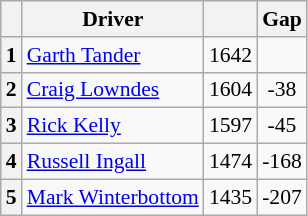<table class="wikitable" style="font-size: 90%;">
<tr>
<th></th>
<th>Driver</th>
<th></th>
<th>Gap</th>
</tr>
<tr>
<th align="center">1</th>
<td> <a href='#'>Garth Tander</a></td>
<td align="center">1642</td>
<td align="center"></td>
</tr>
<tr>
<th align="center">2</th>
<td> <a href='#'>Craig Lowndes</a></td>
<td align="center">1604</td>
<td align="center">-38</td>
</tr>
<tr>
<th align="center">3</th>
<td> <a href='#'>Rick Kelly</a></td>
<td align="center">1597</td>
<td align="center">-45</td>
</tr>
<tr>
<th align="center">4</th>
<td> <a href='#'>Russell Ingall</a></td>
<td align="center">1474</td>
<td align="center">-168</td>
</tr>
<tr>
<th align="center">5</th>
<td> <a href='#'>Mark Winterbottom</a></td>
<td align="center">1435</td>
<td align="center">-207</td>
</tr>
</table>
